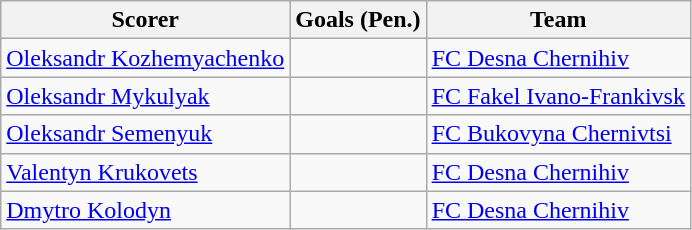<table class="wikitable">
<tr>
<th>Scorer</th>
<th>Goals (Pen.)</th>
<th>Team</th>
</tr>
<tr>
<td> <a href='#'>Oleksandr Kozhemyachenko</a></td>
<td></td>
<td><a href='#'>FC Desna Chernihiv</a></td>
</tr>
<tr>
<td> <a href='#'>Oleksandr Mykulyak</a></td>
<td></td>
<td><a href='#'>FC Fakel Ivano-Frankivsk</a></td>
</tr>
<tr>
<td> <a href='#'>Oleksandr Semenyuk</a></td>
<td></td>
<td><a href='#'>FC Bukovyna Chernivtsi</a></td>
</tr>
<tr>
<td> <a href='#'>Valentyn Krukovets</a></td>
<td></td>
<td><a href='#'>FC Desna Chernihiv</a></td>
</tr>
<tr>
<td> <a href='#'>Dmytro Kolodyn</a></td>
<td></td>
<td><a href='#'>FC Desna Chernihiv</a></td>
</tr>
</table>
